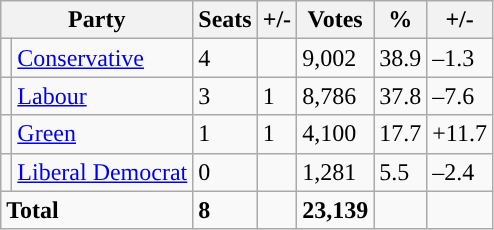<table class="wikitable sortable">
<tr>
<th colspan="2">Party</th>
<th>Seats</th>
<th>+/-</th>
<th>Votes</th>
<th>%</th>
<th>+/-</th>
</tr>
<tr>
<td style="background-color: "></td>
<td><a href='#'>Conservative</a></td>
<td>4</td>
<td></td>
<td>9,002</td>
<td>38.9</td>
<td>–1.3</td>
</tr>
<tr>
<td style="background-color: "></td>
<td><a href='#'>Labour</a></td>
<td>3</td>
<td> 1</td>
<td>8,786</td>
<td>37.8</td>
<td>–7.6</td>
</tr>
<tr>
<td style="background-color: "></td>
<td><a href='#'>Green</a></td>
<td>1</td>
<td> 1</td>
<td>4,100</td>
<td>17.7</td>
<td>+11.7</td>
</tr>
<tr>
<td style="background-color: "></td>
<td><a href='#'>Liberal Democrat</a></td>
<td>0</td>
<td></td>
<td>1,281</td>
<td>5.5</td>
<td>–2.4</td>
</tr>
<tr>
<td colspan="2"><strong>Total</strong></td>
<td><strong>8</strong></td>
<td></td>
<td><strong>23,139</strong></td>
<td></td>
<td></td>
</tr>
</table>
